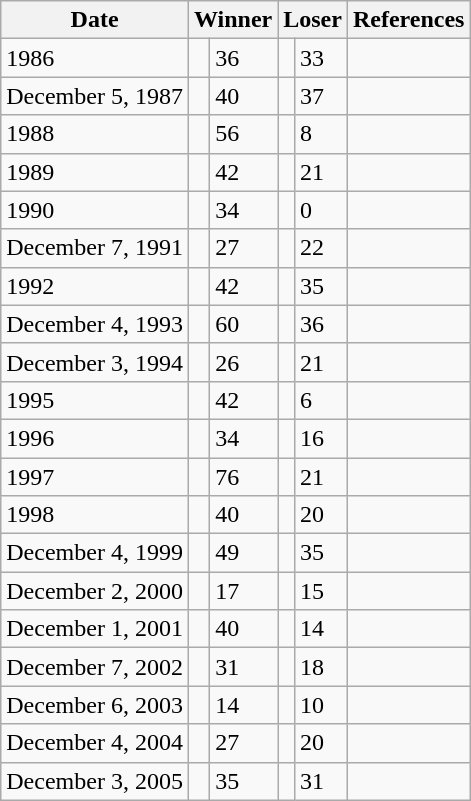<table class="wikitable">
<tr>
<th>Date</th>
<th colspan="2">Winner</th>
<th colspan="2">Loser</th>
<th>References</th>
</tr>
<tr>
<td>1986</td>
<td><strong></strong></td>
<td>36</td>
<td></td>
<td>33</td>
<td></td>
</tr>
<tr>
<td>December 5, 1987</td>
<td><strong></strong></td>
<td>40</td>
<td></td>
<td>37</td>
<td></td>
</tr>
<tr>
<td>1988</td>
<td><strong></strong></td>
<td>56</td>
<td></td>
<td>8</td>
<td></td>
</tr>
<tr>
<td>1989</td>
<td><strong></strong></td>
<td>42</td>
<td></td>
<td>21</td>
<td></td>
</tr>
<tr>
<td>1990</td>
<td><strong></strong></td>
<td>34</td>
<td></td>
<td>0</td>
<td></td>
</tr>
<tr>
<td>December 7, 1991</td>
<td><strong></strong></td>
<td>27</td>
<td></td>
<td>22</td>
<td></td>
</tr>
<tr>
<td>1992</td>
<td><strong></strong></td>
<td>42</td>
<td></td>
<td>35</td>
<td></td>
</tr>
<tr>
<td>December 4, 1993</td>
<td><strong></strong></td>
<td>60</td>
<td></td>
<td>36</td>
<td></td>
</tr>
<tr>
<td>December 3, 1994</td>
<td><strong></strong></td>
<td>26</td>
<td></td>
<td>21</td>
<td></td>
</tr>
<tr>
<td>1995</td>
<td><strong></strong></td>
<td>42</td>
<td></td>
<td>6</td>
<td></td>
</tr>
<tr>
<td>1996</td>
<td><strong></strong></td>
<td>34</td>
<td></td>
<td>16</td>
<td></td>
</tr>
<tr>
<td>1997</td>
<td><strong></strong></td>
<td>76</td>
<td></td>
<td>21</td>
<td></td>
</tr>
<tr>
<td>1998</td>
<td><strong></strong></td>
<td>40</td>
<td></td>
<td>20</td>
<td></td>
</tr>
<tr>
<td>December 4, 1999</td>
<td><strong></strong></td>
<td>49</td>
<td></td>
<td>35</td>
<td></td>
</tr>
<tr>
<td>December 2, 2000</td>
<td><strong></strong></td>
<td>17</td>
<td></td>
<td>15</td>
<td></td>
</tr>
<tr>
<td>December 1, 2001</td>
<td><strong></strong></td>
<td>40</td>
<td></td>
<td>14</td>
<td></td>
</tr>
<tr>
<td>December 7, 2002</td>
<td><strong></strong></td>
<td>31</td>
<td></td>
<td>18</td>
<td></td>
</tr>
<tr>
<td>December 6, 2003</td>
<td><strong></strong></td>
<td>14</td>
<td></td>
<td>10</td>
<td></td>
</tr>
<tr>
<td>December 4, 2004</td>
<td><strong></strong></td>
<td>27</td>
<td></td>
<td>20</td>
<td></td>
</tr>
<tr>
<td>December 3, 2005</td>
<td><strong></strong></td>
<td>35</td>
<td></td>
<td>31</td>
<td></td>
</tr>
</table>
